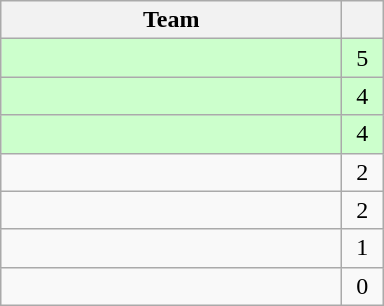<table class="wikitable" style="text-align:center;">
<tr>
<th width=220>Team</th>
<th width=20></th>
</tr>
<tr bgcolor="#ccffcc">
<td align=left></td>
<td>5</td>
</tr>
<tr bgcolor="#ccffcc">
<td align=left></td>
<td>4</td>
</tr>
<tr bgcolor="#ccffcc">
<td align=left></td>
<td>4</td>
</tr>
<tr>
<td align=left></td>
<td>2</td>
</tr>
<tr>
<td align=left></td>
<td>2</td>
</tr>
<tr>
<td align=left></td>
<td>1</td>
</tr>
<tr>
<td align=left></td>
<td>0</td>
</tr>
</table>
